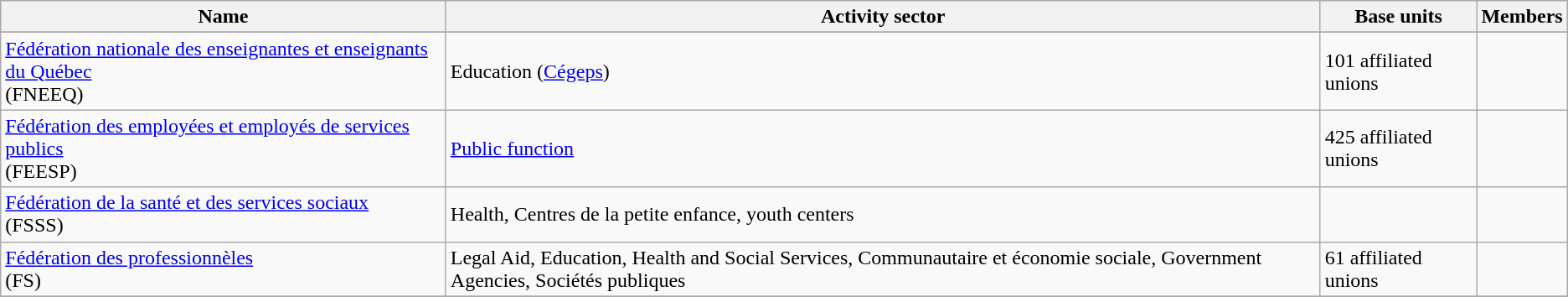<table class="wikitable sortable">
<tr style="background:#ececec;">
<th>Name</th>
<th>Activity sector</th>
<th>Base units</th>
<th>Members</th>
</tr>
<tr>
</tr>
<tr>
<td><a href='#'>Fédération nationale des enseignantes et enseignants du Québec</a><br>(FNEEQ)</td>
<td>Education (<a href='#'>Cégeps</a>)</td>
<td>101 affiliated unions</td>
<td align="center"></td>
</tr>
<tr>
<td><a href='#'>Fédération des employées et employés de services publics </a> <br>(FEESP)</td>
<td><a href='#'>Public function</a></td>
<td>425 affiliated unions </td>
<td align="center"></td>
</tr>
<tr>
<td><a href='#'>Fédération de la santé et des services sociaux</a><br>(FSSS)</td>
<td>Health, Centres de la petite enfance, youth centers</td>
<td></td>
<td align="center"></td>
</tr>
<tr>
<td><a href='#'>Fédération des professionnèles</a><br>(FS)</td>
<td>Legal Aid, Education, Health and Social Services, Communautaire et économie sociale, Government Agencies, Sociétés publiques</td>
<td>61 affiliated unions </td>
<td align="center"></td>
</tr>
<tr>
</tr>
</table>
